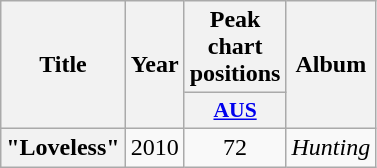<table class="wikitable plainrowheaders" style="text-align:center;">
<tr>
<th scope="col" rowspan="2">Title</th>
<th scope="col" rowspan="2">Year</th>
<th scope="col" colspan="1">Peak chart positions</th>
<th scope="col" rowspan="2">Album</th>
</tr>
<tr>
<th scope="col" style="width:3em;font-size:90%;"><a href='#'>AUS</a><br></th>
</tr>
<tr>
<th scope="row">"Loveless"</th>
<td>2010</td>
<td>72</td>
<td><em>Hunting</em></td>
</tr>
</table>
